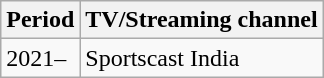<table class="wikitable" style="text-align:left;">
<tr>
<th>Period</th>
<th>TV/Streaming channel</th>
</tr>
<tr>
<td>2021–</td>
<td>Sportscast India</td>
</tr>
</table>
